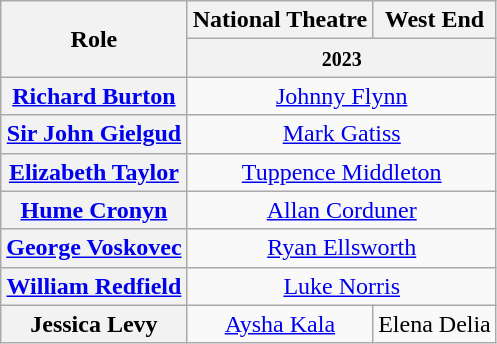<table class="wikitable">
<tr>
<th rowspan="2">Role</th>
<th>National Theatre</th>
<th>West End</th>
</tr>
<tr>
<th colspan="2"><small>2023</small></th>
</tr>
<tr>
<th><a href='#'>Richard Burton</a></th>
<td colspan="2" align="center"><a href='#'>Johnny Flynn</a></td>
</tr>
<tr>
<th><a href='#'>Sir John Gielgud</a></th>
<td colspan="2" align="center"><a href='#'>Mark Gatiss</a></td>
</tr>
<tr>
<th><a href='#'>Elizabeth Taylor</a></th>
<td colspan="2" align="center"><a href='#'>Tuppence Middleton</a></td>
</tr>
<tr>
<th><a href='#'>Hume Cronyn</a></th>
<td colspan="2" align="center"><a href='#'>Allan Corduner</a></td>
</tr>
<tr>
<th><a href='#'>George Voskovec</a></th>
<td colspan="2" align="center"><a href='#'>Ryan Ellsworth</a></td>
</tr>
<tr>
<th><a href='#'>William Redfield</a></th>
<td colspan="2" align="center"><a href='#'>Luke Norris</a></td>
</tr>
<tr>
<th>Jessica Levy</th>
<td colspan="1" align="center"><a href='#'>Aysha Kala</a></td>
<td colspan="1" align="center">Elena Delia</td>
</tr>
</table>
